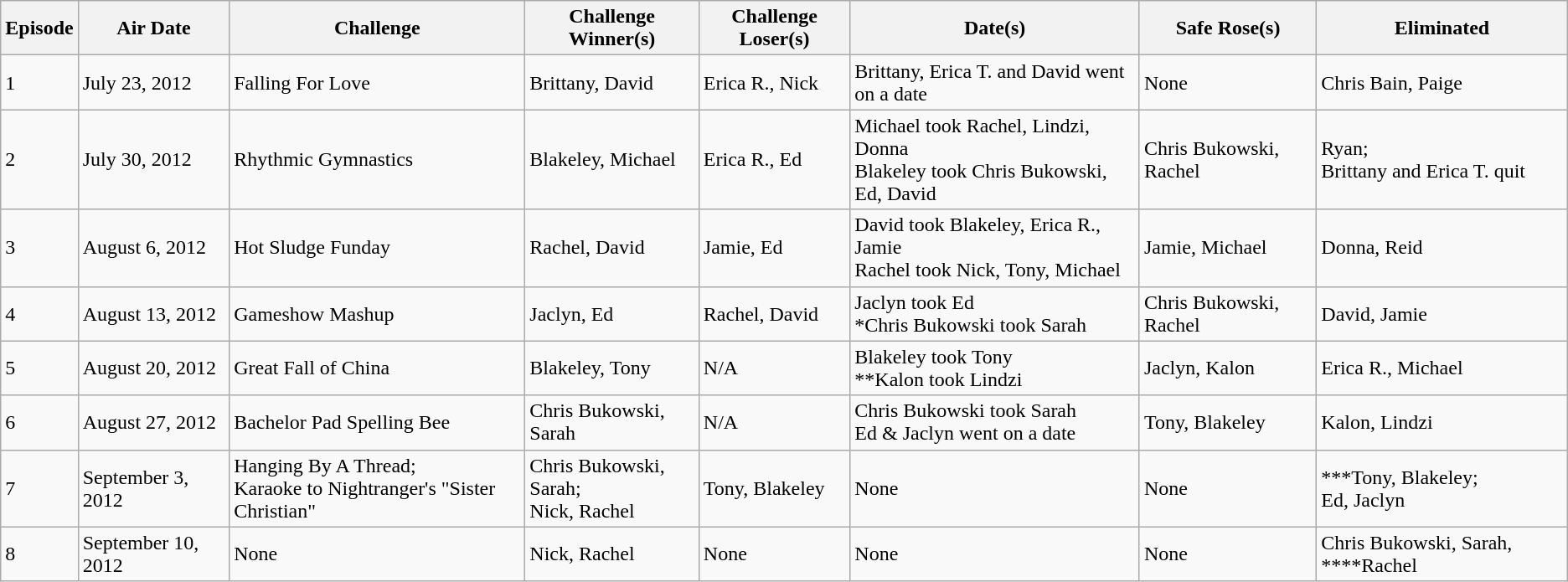<table class="wikitable">
<tr>
<th>Episode</th>
<th>Air Date</th>
<th>Challenge</th>
<th>Challenge Winner(s)</th>
<th>Challenge Loser(s)</th>
<th>Date(s)</th>
<th>Safe Rose(s)</th>
<th>Eliminated</th>
</tr>
<tr>
<td>1</td>
<td>July 23, 2012</td>
<td>Falling For Love</td>
<td>Brittany, David</td>
<td>Erica R., Nick</td>
<td>Brittany, Erica T. and David went on a date</td>
<td>None</td>
<td>Chris Bain, Paige</td>
</tr>
<tr>
<td>2</td>
<td>July 30, 2012</td>
<td>Rhythmic Gymnastics</td>
<td>Blakeley, Michael</td>
<td>Erica R., Ed</td>
<td>Michael took Rachel, Lindzi, Donna<br>Blakeley took Chris Bukowski, Ed, David</td>
<td>Chris Bukowski, Rachel</td>
<td>Ryan;<br>Brittany and Erica T. quit</td>
</tr>
<tr>
<td>3</td>
<td>August 6, 2012</td>
<td>Hot Sludge Funday</td>
<td>Rachel, David</td>
<td>Jamie, Ed</td>
<td>David took Blakeley, Erica R., Jamie<br>Rachel took Nick, Tony, Michael</td>
<td>Jamie, Michael</td>
<td>Donna, Reid</td>
</tr>
<tr>
<td>4</td>
<td>August 13, 2012</td>
<td>Gameshow Mashup</td>
<td>Jaclyn, Ed</td>
<td>Rachel, David</td>
<td>Jaclyn took Ed<br>*Chris Bukowski took Sarah</td>
<td>Chris Bukowski, Rachel</td>
<td>David, Jamie</td>
</tr>
<tr>
<td>5</td>
<td>August 20, 2012</td>
<td>Great Fall of China</td>
<td>Blakeley, Tony</td>
<td>N/A</td>
<td>Blakeley took Tony<br>**Kalon took Lindzi</td>
<td>Jaclyn, Kalon</td>
<td>Erica R., Michael</td>
</tr>
<tr>
<td>6</td>
<td>August 27, 2012</td>
<td>Bachelor Pad Spelling Bee</td>
<td>Chris Bukowski, Sarah</td>
<td>N/A</td>
<td>Chris Bukowski took Sarah<br>Ed & Jaclyn went on a date</td>
<td>Tony, Blakeley</td>
<td>Kalon, Lindzi</td>
</tr>
<tr>
<td>7</td>
<td>September 3, 2012</td>
<td>Hanging By A Thread;<br>Karaoke to Nightranger's "Sister Christian"</td>
<td>Chris Bukowski, Sarah;<br>Nick, Rachel</td>
<td>Tony, Blakeley</td>
<td>None</td>
<td>None</td>
<td>***Tony, Blakeley;<br>Ed, Jaclyn</td>
</tr>
<tr>
<td>8</td>
<td>September 10, 2012</td>
<td>None</td>
<td>Nick, Rachel</td>
<td>None</td>
<td>None</td>
<td>None</td>
<td>Chris Bukowski, Sarah, ****Rachel</td>
</tr>
</table>
